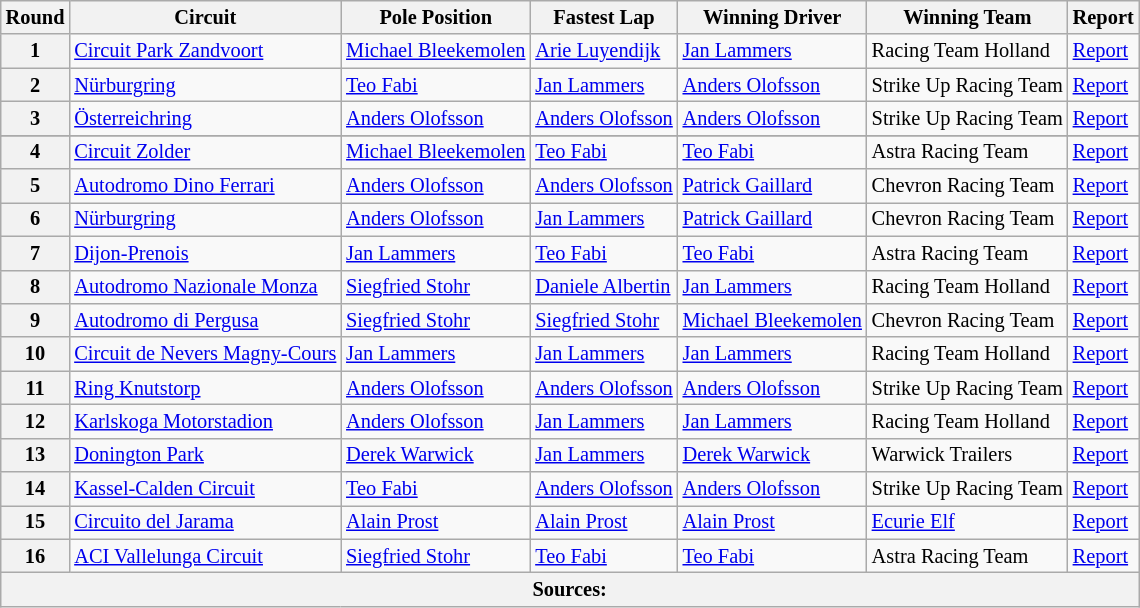<table class="wikitable" style="font-size: 85%">
<tr>
<th colspan="2">Round</th>
<th>Circuit</th>
<th>Pole Position</th>
<th>Fastest Lap</th>
<th>Winning Driver</th>
<th>Winning Team</th>
<th>Report</th>
</tr>
<tr>
<th colspan="2">1</th>
<td> <a href='#'>Circuit Park Zandvoort</a></td>
<td> <a href='#'>Michael Bleekemolen</a></td>
<td> <a href='#'>Arie Luyendijk</a></td>
<td> <a href='#'>Jan Lammers</a></td>
<td>Racing Team Holland</td>
<td><a href='#'>Report</a></td>
</tr>
<tr>
<th colspan="2">2</th>
<td> <a href='#'>Nürburgring</a></td>
<td> <a href='#'>Teo Fabi</a></td>
<td> <a href='#'>Jan Lammers</a></td>
<td> <a href='#'>Anders Olofsson</a></td>
<td>Strike Up Racing Team</td>
<td><a href='#'>Report</a></td>
</tr>
<tr>
<th colspan="2">3</th>
<td> <a href='#'>Österreichring</a></td>
<td> <a href='#'>Anders Olofsson</a></td>
<td> <a href='#'>Anders Olofsson</a></td>
<td> <a href='#'>Anders Olofsson</a></td>
<td>Strike Up Racing Team</td>
<td><a href='#'>Report</a></td>
</tr>
<tr>
</tr>
<tr>
<th colspan="2">4</th>
<td> <a href='#'>Circuit Zolder</a></td>
<td> <a href='#'>Michael Bleekemolen</a></td>
<td> <a href='#'>Teo Fabi</a></td>
<td> <a href='#'>Teo Fabi</a></td>
<td>Astra Racing Team</td>
<td><a href='#'>Report</a></td>
</tr>
<tr>
<th colspan="2">5</th>
<td> <a href='#'>Autodromo Dino Ferrari</a></td>
<td> <a href='#'>Anders Olofsson</a></td>
<td> <a href='#'>Anders Olofsson</a></td>
<td> <a href='#'>Patrick Gaillard</a></td>
<td>Chevron Racing Team</td>
<td><a href='#'>Report</a></td>
</tr>
<tr>
<th colspan="2">6</th>
<td> <a href='#'>Nürburgring</a></td>
<td> <a href='#'>Anders Olofsson</a></td>
<td> <a href='#'>Jan Lammers</a></td>
<td> <a href='#'>Patrick Gaillard</a></td>
<td>Chevron Racing Team</td>
<td><a href='#'>Report</a></td>
</tr>
<tr>
<th colspan="2">7</th>
<td> <a href='#'>Dijon-Prenois</a></td>
<td> <a href='#'>Jan Lammers</a></td>
<td> <a href='#'>Teo Fabi</a></td>
<td> <a href='#'>Teo Fabi</a></td>
<td>Astra Racing Team</td>
<td><a href='#'>Report</a></td>
</tr>
<tr>
<th colspan="2">8</th>
<td> <a href='#'>Autodromo Nazionale Monza</a></td>
<td> <a href='#'>Siegfried Stohr</a></td>
<td> <a href='#'>Daniele Albertin</a></td>
<td> <a href='#'>Jan Lammers</a></td>
<td>Racing Team Holland</td>
<td><a href='#'>Report</a></td>
</tr>
<tr>
<th colspan="2">9</th>
<td> <a href='#'>Autodromo di Pergusa</a></td>
<td> <a href='#'>Siegfried Stohr</a></td>
<td> <a href='#'>Siegfried Stohr</a></td>
<td> <a href='#'>Michael Bleekemolen</a></td>
<td>Chevron Racing Team</td>
<td><a href='#'>Report</a></td>
</tr>
<tr>
<th colspan="2">10</th>
<td> <a href='#'>Circuit de Nevers Magny-Cours</a></td>
<td> <a href='#'>Jan Lammers</a></td>
<td> <a href='#'>Jan Lammers</a></td>
<td> <a href='#'>Jan Lammers</a></td>
<td>Racing Team Holland</td>
<td><a href='#'>Report</a></td>
</tr>
<tr>
<th colspan="2">11</th>
<td> <a href='#'>Ring Knutstorp</a></td>
<td> <a href='#'>Anders Olofsson</a></td>
<td> <a href='#'>Anders Olofsson</a></td>
<td> <a href='#'>Anders Olofsson</a></td>
<td>Strike Up Racing Team</td>
<td><a href='#'>Report</a></td>
</tr>
<tr>
<th colspan="2">12</th>
<td> <a href='#'>Karlskoga Motorstadion</a></td>
<td> <a href='#'>Anders Olofsson</a></td>
<td> <a href='#'>Jan Lammers</a></td>
<td> <a href='#'>Jan Lammers</a></td>
<td>Racing Team Holland</td>
<td><a href='#'>Report</a></td>
</tr>
<tr>
<th colspan="2">13</th>
<td> <a href='#'>Donington Park</a></td>
<td> <a href='#'>Derek Warwick</a></td>
<td> <a href='#'>Jan Lammers</a></td>
<td> <a href='#'>Derek Warwick</a></td>
<td>Warwick Trailers</td>
<td><a href='#'>Report</a></td>
</tr>
<tr>
<th colspan="2">14</th>
<td> <a href='#'>Kassel-Calden Circuit</a></td>
<td> <a href='#'>Teo Fabi</a></td>
<td> <a href='#'>Anders Olofsson</a></td>
<td> <a href='#'>Anders Olofsson</a></td>
<td>Strike Up Racing Team</td>
<td><a href='#'>Report</a></td>
</tr>
<tr>
<th colspan="2">15</th>
<td> <a href='#'>Circuito del Jarama</a></td>
<td> <a href='#'>Alain Prost</a></td>
<td> <a href='#'>Alain Prost</a></td>
<td> <a href='#'>Alain Prost</a></td>
<td><a href='#'>Ecurie Elf</a></td>
<td><a href='#'>Report</a></td>
</tr>
<tr>
<th colspan="2">16</th>
<td> <a href='#'>ACI Vallelunga Circuit</a></td>
<td> <a href='#'>Siegfried Stohr</a></td>
<td> <a href='#'>Teo Fabi</a></td>
<td> <a href='#'>Teo Fabi</a></td>
<td>Astra Racing Team</td>
<td><a href='#'>Report</a></td>
</tr>
<tr>
<th colspan="9">Sources:</th>
</tr>
</table>
